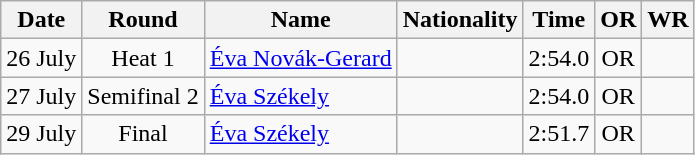<table class="wikitable" style="text-align:center">
<tr>
<th>Date</th>
<th>Round</th>
<th>Name</th>
<th>Nationality</th>
<th>Time</th>
<th>OR</th>
<th>WR</th>
</tr>
<tr>
<td>26 July</td>
<td>Heat 1</td>
<td align="left"><a href='#'>Éva Novák-Gerard</a></td>
<td align="left"></td>
<td>2:54.0</td>
<td>OR</td>
<td></td>
</tr>
<tr>
<td>27 July</td>
<td>Semifinal 2</td>
<td align="left"><a href='#'>Éva Székely</a></td>
<td align="left"></td>
<td>2:54.0</td>
<td>OR</td>
<td></td>
</tr>
<tr>
<td>29 July</td>
<td>Final</td>
<td align="left"><a href='#'>Éva Székely</a></td>
<td align="left"></td>
<td>2:51.7</td>
<td>OR</td>
<td></td>
</tr>
</table>
